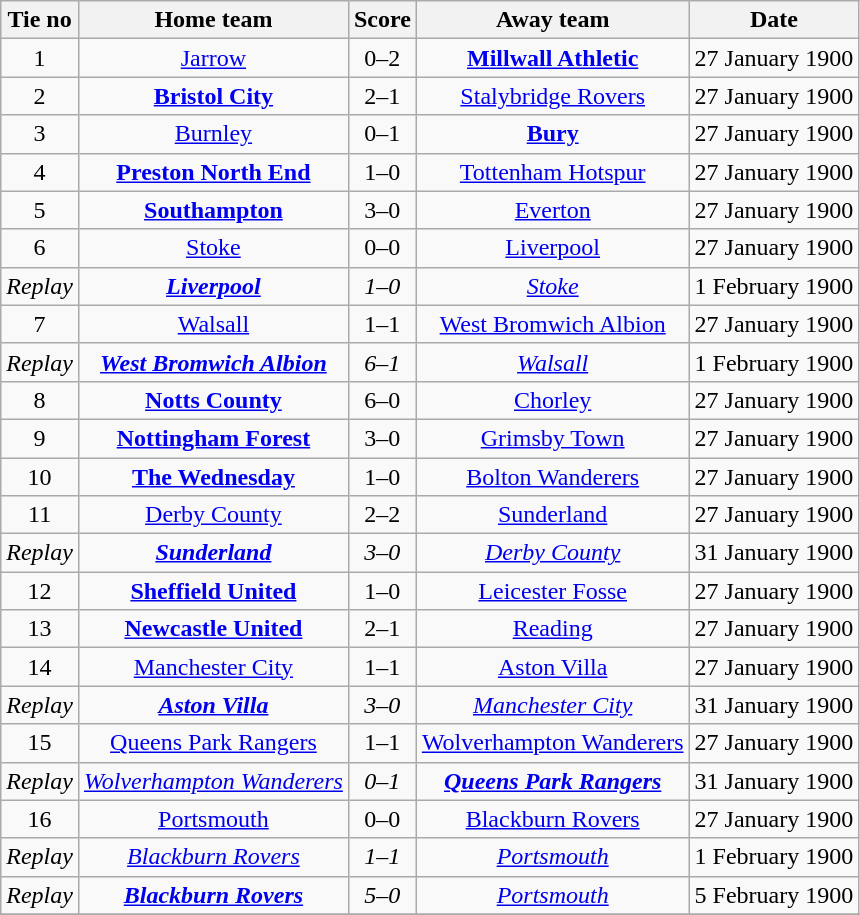<table class="wikitable" style="text-align: center">
<tr>
<th>Tie no</th>
<th>Home team</th>
<th>Score</th>
<th>Away team</th>
<th>Date</th>
</tr>
<tr>
<td>1</td>
<td><a href='#'>Jarrow</a></td>
<td>0–2</td>
<td><strong><a href='#'>Millwall Athletic</a></strong></td>
<td>27 January 1900</td>
</tr>
<tr>
<td>2</td>
<td><strong><a href='#'>Bristol City</a></strong></td>
<td>2–1</td>
<td><a href='#'>Stalybridge Rovers</a></td>
<td>27 January 1900</td>
</tr>
<tr>
<td>3</td>
<td><a href='#'>Burnley</a></td>
<td>0–1</td>
<td><strong><a href='#'>Bury</a></strong></td>
<td>27 January 1900</td>
</tr>
<tr>
<td>4</td>
<td><strong><a href='#'>Preston North End</a></strong></td>
<td>1–0</td>
<td><a href='#'>Tottenham Hotspur</a></td>
<td>27 January 1900</td>
</tr>
<tr>
<td>5</td>
<td><strong><a href='#'>Southampton</a></strong></td>
<td>3–0</td>
<td><a href='#'>Everton</a></td>
<td>27 January 1900</td>
</tr>
<tr>
<td>6</td>
<td><a href='#'>Stoke</a></td>
<td>0–0</td>
<td><a href='#'>Liverpool</a></td>
<td>27 January 1900</td>
</tr>
<tr>
<td><em>Replay</em></td>
<td><strong><em><a href='#'>Liverpool</a></em></strong></td>
<td><em>1–0</em></td>
<td><em><a href='#'>Stoke</a></em></td>
<td>1 February 1900</td>
</tr>
<tr>
<td>7</td>
<td><a href='#'>Walsall</a></td>
<td>1–1</td>
<td><a href='#'>West Bromwich Albion</a></td>
<td>27 January 1900</td>
</tr>
<tr>
<td><em>Replay</em></td>
<td><strong><em><a href='#'>West Bromwich Albion</a></em></strong></td>
<td><em>6–1</em></td>
<td><em><a href='#'>Walsall</a></em></td>
<td>1 February 1900</td>
</tr>
<tr>
<td>8</td>
<td><strong><a href='#'>Notts County</a></strong></td>
<td>6–0</td>
<td><a href='#'>Chorley</a></td>
<td>27 January 1900</td>
</tr>
<tr>
<td>9</td>
<td><strong><a href='#'>Nottingham Forest</a></strong></td>
<td>3–0</td>
<td><a href='#'>Grimsby Town</a></td>
<td>27 January 1900</td>
</tr>
<tr>
<td>10</td>
<td><strong><a href='#'>The Wednesday</a></strong></td>
<td>1–0</td>
<td><a href='#'>Bolton Wanderers</a></td>
<td>27 January 1900</td>
</tr>
<tr>
<td>11</td>
<td><a href='#'>Derby County</a></td>
<td>2–2</td>
<td><a href='#'>Sunderland</a></td>
<td>27 January 1900</td>
</tr>
<tr>
<td><em>Replay</em></td>
<td><strong><em><a href='#'>Sunderland</a></em></strong></td>
<td><em>3–0</em></td>
<td><em><a href='#'>Derby County</a></em></td>
<td>31 January 1900</td>
</tr>
<tr>
<td>12</td>
<td><strong><a href='#'>Sheffield United</a></strong></td>
<td>1–0</td>
<td><a href='#'>Leicester Fosse</a></td>
<td>27 January 1900</td>
</tr>
<tr>
<td>13</td>
<td><strong><a href='#'>Newcastle United</a></strong></td>
<td>2–1</td>
<td><a href='#'>Reading</a></td>
<td>27 January 1900</td>
</tr>
<tr>
<td>14</td>
<td><a href='#'>Manchester City</a></td>
<td>1–1</td>
<td><a href='#'>Aston Villa</a></td>
<td>27 January 1900</td>
</tr>
<tr>
<td><em>Replay</em></td>
<td><strong><em><a href='#'>Aston Villa</a></em></strong></td>
<td><em>3–0</em></td>
<td><em><a href='#'>Manchester City</a></em></td>
<td>31 January 1900</td>
</tr>
<tr>
<td>15</td>
<td><a href='#'>Queens Park Rangers</a></td>
<td>1–1</td>
<td><a href='#'>Wolverhampton Wanderers</a></td>
<td>27 January 1900</td>
</tr>
<tr>
<td><em>Replay</em></td>
<td><em><a href='#'>Wolverhampton Wanderers</a></em></td>
<td><em>0–1</em></td>
<td><strong><em><a href='#'>Queens Park Rangers</a></em></strong></td>
<td>31 January 1900</td>
</tr>
<tr>
<td>16</td>
<td><a href='#'>Portsmouth</a></td>
<td>0–0</td>
<td><a href='#'>Blackburn Rovers</a></td>
<td>27 January 1900</td>
</tr>
<tr>
<td><em>Replay</em></td>
<td><em><a href='#'>Blackburn Rovers</a></em></td>
<td><em>1–1</em></td>
<td><em><a href='#'>Portsmouth</a></em></td>
<td>1 February 1900</td>
</tr>
<tr>
<td><em>Replay</em></td>
<td><strong><em><a href='#'>Blackburn Rovers</a></em></strong></td>
<td><em>5–0</em></td>
<td><em><a href='#'>Portsmouth</a></em></td>
<td>5 February 1900</td>
</tr>
<tr>
</tr>
</table>
